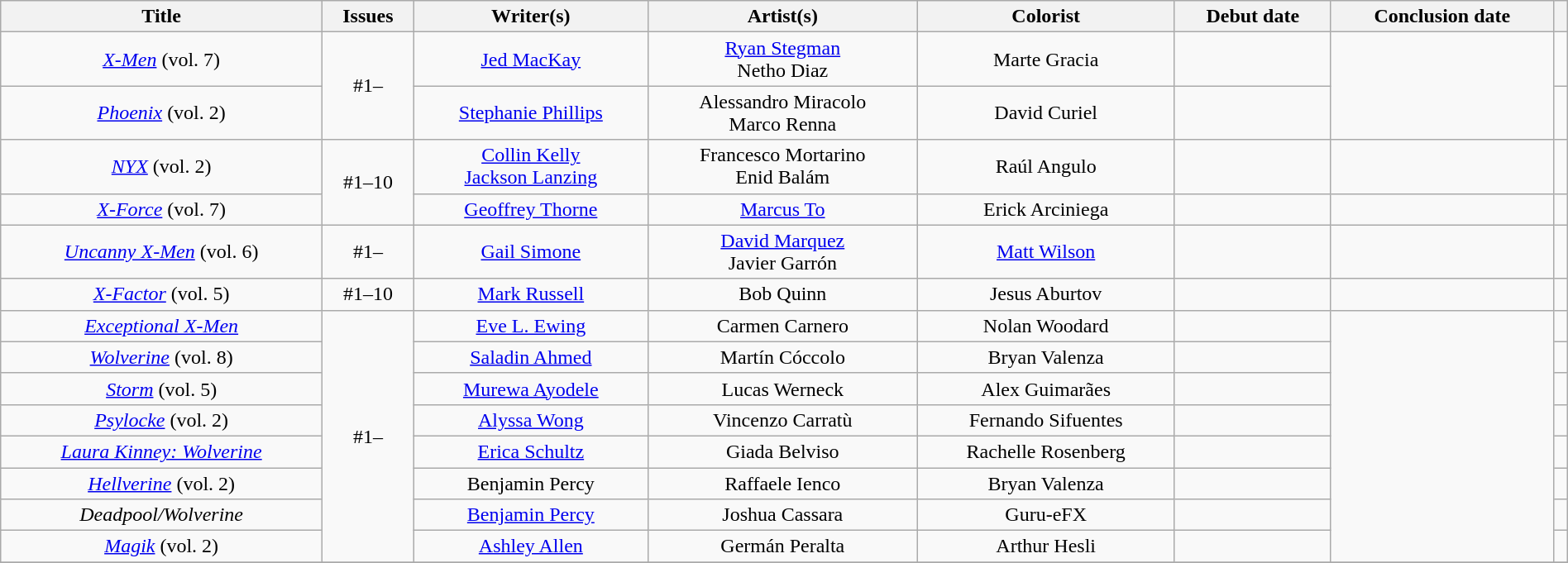<table class="wikitable" style="text-align:center; width:100%;">
<tr>
<th scope="col"  width:15%;>Title</th>
<th scope="col"  width:10%;>Issues</th>
<th scope="col"  width:15%;>Writer(s)</th>
<th scope="col"  width:15%;>Artist(s)</th>
<th scope="col"  width:15%;>Colorist</th>
<th scope="col"  width:15%;>Debut date</th>
<th scope="col"  width:15%;>Conclusion date</th>
<th scope="col"  width:5%;></th>
</tr>
<tr>
<td><em><a href='#'>X-Men</a></em> (vol. 7)</td>
<td rowspan="2">#1–</td>
<td><a href='#'>Jed MacKay</a></td>
<td><a href='#'>Ryan Stegman</a><br>Netho Diaz</td>
<td>Marte Gracia</td>
<td></td>
<td rowspan="2"></td>
<td></td>
</tr>
<tr>
<td><em><a href='#'>Phoenix</a></em> (vol. 2)</td>
<td><a href='#'>Stephanie Phillips</a></td>
<td>Alessandro Miracolo<br>Marco Renna</td>
<td>David Curiel</td>
<td></td>
<td></td>
</tr>
<tr>
<td><em><a href='#'>NYX</a></em> (vol. 2)</td>
<td rowspan="2">#1–10</td>
<td><a href='#'>Collin Kelly</a><br><a href='#'>Jackson Lanzing</a></td>
<td>Francesco Mortarino<br>Enid Balám</td>
<td>Raúl Angulo</td>
<td></td>
<td></td>
<td></td>
</tr>
<tr>
<td><em><a href='#'>X-Force</a></em> (vol. 7)</td>
<td><a href='#'>Geoffrey Thorne</a></td>
<td><a href='#'>Marcus To</a></td>
<td>Erick Arciniega</td>
<td></td>
<td></td>
<td></td>
</tr>
<tr>
<td><em><a href='#'>Uncanny X-Men</a></em> (vol. 6)</td>
<td>#1–</td>
<td><a href='#'>Gail Simone</a></td>
<td><a href='#'>David Marquez</a><br>Javier Garrón</td>
<td><a href='#'>Matt Wilson</a></td>
<td></td>
<td></td>
<td></td>
</tr>
<tr>
<td><em><a href='#'>X-Factor</a></em> (vol. 5)</td>
<td>#1–10</td>
<td><a href='#'>Mark Russell</a></td>
<td>Bob Quinn</td>
<td>Jesus Aburtov</td>
<td></td>
<td></td>
<td></td>
</tr>
<tr>
<td><em><a href='#'>Exceptional X-Men</a></em></td>
<td rowspan="8">#1–</td>
<td><a href='#'>Eve L. Ewing</a></td>
<td>Carmen Carnero</td>
<td>Nolan Woodard</td>
<td></td>
<td rowspan="8"></td>
<td></td>
</tr>
<tr>
<td><em><a href='#'>Wolverine</a></em> (vol. 8)</td>
<td><a href='#'>Saladin Ahmed</a></td>
<td>Martín Cóccolo</td>
<td>Bryan Valenza</td>
<td></td>
<td></td>
</tr>
<tr>
<td><em><a href='#'>Storm</a></em> (vol. 5)</td>
<td><a href='#'>Murewa Ayodele</a></td>
<td>Lucas Werneck</td>
<td>Alex Guimarães</td>
<td></td>
<td></td>
</tr>
<tr>
<td><em><a href='#'>Psylocke</a></em> (vol. 2)</td>
<td><a href='#'>Alyssa Wong</a></td>
<td>Vincenzo Carratù</td>
<td>Fernando Sifuentes</td>
<td></td>
<td></td>
</tr>
<tr>
<td><em><a href='#'>Laura Kinney: Wolverine</a></em></td>
<td><a href='#'>Erica Schultz</a></td>
<td>Giada Belviso</td>
<td>Rachelle Rosenberg</td>
<td></td>
<td></td>
</tr>
<tr>
<td><em><a href='#'>Hellverine</a></em> (vol. 2)</td>
<td>Benjamin Percy</td>
<td>Raffaele Ienco</td>
<td>Bryan Valenza</td>
<td></td>
<td></td>
</tr>
<tr>
<td><em>Deadpool/Wolverine</em></td>
<td><a href='#'>Benjamin Percy</a></td>
<td>Joshua Cassara</td>
<td>Guru-eFX</td>
<td></td>
<td></td>
</tr>
<tr>
<td><em><a href='#'>Magik</a></em> (vol. 2)</td>
<td><a href='#'>Ashley Allen</a></td>
<td>Germán Peralta</td>
<td>Arthur Hesli</td>
<td></td>
<td></td>
</tr>
<tr>
</tr>
</table>
